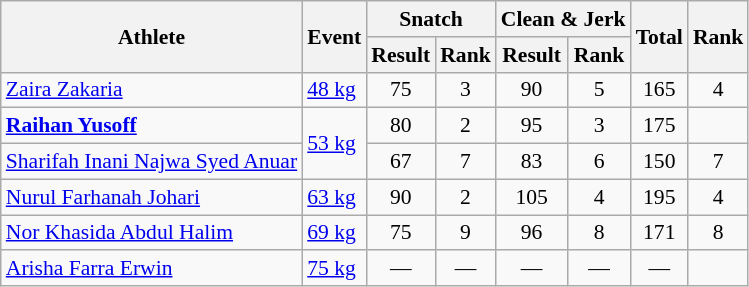<table class="wikitable" style="font-size:90%">
<tr>
<th rowspan="2">Athlete</th>
<th rowspan="2">Event</th>
<th colspan="2">Snatch</th>
<th colspan="2">Clean & Jerk</th>
<th rowspan="2">Total</th>
<th rowspan="2">Rank</th>
</tr>
<tr>
<th>Result</th>
<th>Rank</th>
<th>Result</th>
<th>Rank</th>
</tr>
<tr align=center>
<td align=left><a href='#'>Zaira Zakaria</a></td>
<td align=left><a href='#'>48 kg</a></td>
<td>75</td>
<td>3</td>
<td>90</td>
<td>5</td>
<td>165</td>
<td>4</td>
</tr>
<tr align=center>
<td align=left><strong><a href='#'>Raihan Yusoff</a></strong></td>
<td align=left rowspan=2><a href='#'>53 kg</a></td>
<td>80</td>
<td>2</td>
<td>95</td>
<td>3</td>
<td>175</td>
<td></td>
</tr>
<tr align=center>
<td align=left><a href='#'>Sharifah Inani Najwa Syed Anuar</a></td>
<td>67</td>
<td>7</td>
<td>83</td>
<td>6</td>
<td>150</td>
<td>7</td>
</tr>
<tr align=center>
<td align=left><a href='#'>Nurul Farhanah Johari</a></td>
<td align=left><a href='#'>63 kg</a></td>
<td>90</td>
<td>2</td>
<td>105</td>
<td>4</td>
<td>195</td>
<td>4</td>
</tr>
<tr align=center>
<td align=left><a href='#'>Nor Khasida Abdul Halim</a></td>
<td align=left><a href='#'>69 kg</a></td>
<td>75</td>
<td>9</td>
<td>96</td>
<td>8</td>
<td>171</td>
<td>8</td>
</tr>
<tr align=center>
<td align=left><a href='#'>Arisha Farra Erwin</a></td>
<td align=left><a href='#'>75 kg</a></td>
<td>—</td>
<td>—</td>
<td>—</td>
<td>—</td>
<td>—</td>
<td></td>
</tr>
</table>
